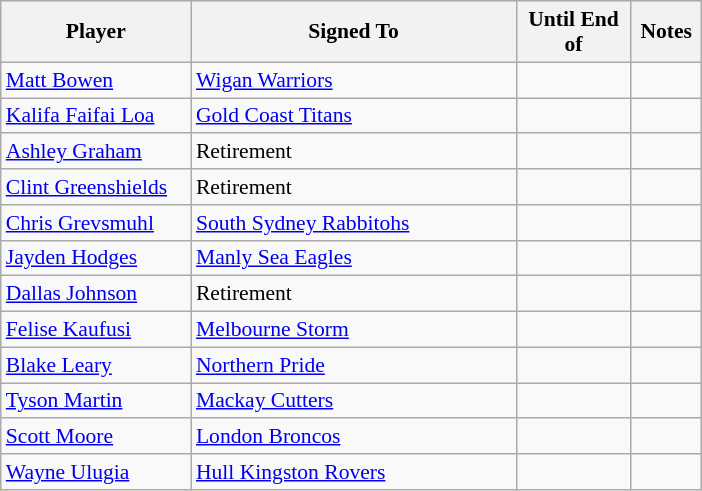<table class="wikitable" style="font-size:90%">
<tr style="background:#efefef;">
<th style="width:120px;">Player</th>
<th style="width:210px;">Signed To</th>
<th style="width:70px;">Until End of</th>
<th style="width:40px;">Notes</th>
</tr>
<tr>
<td><a href='#'>Matt Bowen</a></td>
<td> <a href='#'>Wigan Warriors</a></td>
<td></td>
<td></td>
</tr>
<tr>
<td><a href='#'>Kalifa Faifai Loa</a></td>
<td> <a href='#'>Gold Coast Titans</a></td>
<td></td>
<td></td>
</tr>
<tr>
<td><a href='#'>Ashley Graham</a></td>
<td>Retirement</td>
<td></td>
<td></td>
</tr>
<tr>
<td><a href='#'>Clint Greenshields</a></td>
<td>Retirement</td>
<td></td>
<td></td>
</tr>
<tr>
<td><a href='#'>Chris Grevsmuhl</a></td>
<td> <a href='#'>South Sydney Rabbitohs</a></td>
<td></td>
<td></td>
</tr>
<tr>
<td><a href='#'>Jayden Hodges</a></td>
<td> <a href='#'>Manly Sea Eagles</a></td>
<td></td>
<td></td>
</tr>
<tr>
<td><a href='#'>Dallas Johnson</a></td>
<td>Retirement</td>
<td></td>
<td></td>
</tr>
<tr>
<td><a href='#'>Felise Kaufusi</a></td>
<td> <a href='#'>Melbourne Storm</a></td>
<td></td>
<td></td>
</tr>
<tr>
<td><a href='#'>Blake Leary</a></td>
<td> <a href='#'>Northern Pride</a></td>
<td></td>
<td></td>
</tr>
<tr>
<td><a href='#'>Tyson Martin</a></td>
<td> <a href='#'>Mackay Cutters</a></td>
<td></td>
<td></td>
</tr>
<tr>
<td><a href='#'>Scott Moore</a></td>
<td> <a href='#'>London Broncos</a></td>
<td></td>
<td></td>
</tr>
<tr>
<td><a href='#'>Wayne Ulugia</a></td>
<td> <a href='#'>Hull Kingston Rovers</a></td>
<td></td>
<td></td>
</tr>
</table>
